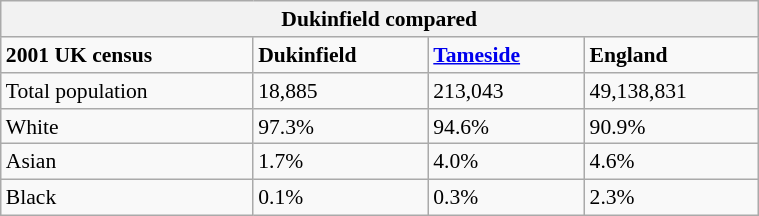<table class="wikitable" style="float: right; margin-left: 2em; width: 40%; font-size: 90%;" cellspacing="3">
<tr>
<th colspan="4"><strong>Dukinfield compared</strong></th>
</tr>
<tr>
<td><strong>2001 UK census</strong></td>
<td><strong>Dukinfield</strong></td>
<td><strong><a href='#'>Tameside</a></strong></td>
<td><strong>England</strong></td>
</tr>
<tr>
<td>Total population</td>
<td>18,885</td>
<td>213,043</td>
<td>49,138,831</td>
</tr>
<tr>
<td>White</td>
<td>97.3%</td>
<td>94.6%</td>
<td>90.9%</td>
</tr>
<tr>
<td>Asian</td>
<td>1.7%</td>
<td>4.0%</td>
<td>4.6%</td>
</tr>
<tr>
<td>Black</td>
<td>0.1%</td>
<td>0.3%</td>
<td>2.3%</td>
</tr>
</table>
